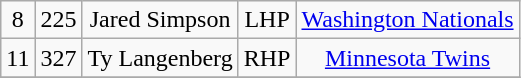<table class="wikitable" style="text-align:center">
<tr>
<td>8</td>
<td>225</td>
<td>Jared Simpson</td>
<td>LHP</td>
<td><a href='#'>Washington Nationals</a></td>
</tr>
<tr>
<td>11</td>
<td>327</td>
<td>Ty Langenberg</td>
<td>RHP</td>
<td><a href='#'>Minnesota Twins</a></td>
</tr>
<tr>
</tr>
</table>
